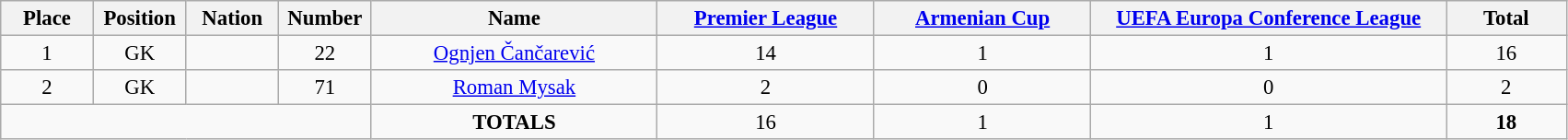<table class="wikitable" style="font-size: 95%; text-align: center;">
<tr>
<th width=60>Place</th>
<th width=60>Position</th>
<th width=60>Nation</th>
<th width=60>Number</th>
<th width=200>Name</th>
<th width=150><a href='#'>Premier League</a></th>
<th width=150><a href='#'>Armenian Cup</a></th>
<th width=250><a href='#'>UEFA Europa Conference League</a></th>
<th width=80><strong>Total</strong></th>
</tr>
<tr>
<td>1</td>
<td>GK</td>
<td></td>
<td>22</td>
<td><a href='#'>Ognjen Čančarević</a></td>
<td>14</td>
<td>1</td>
<td>1</td>
<td>16</td>
</tr>
<tr>
<td>2</td>
<td>GK</td>
<td></td>
<td>71</td>
<td><a href='#'>Roman Mysak</a></td>
<td>2</td>
<td>0</td>
<td>0</td>
<td>2</td>
</tr>
<tr>
<td colspan="4"></td>
<td><strong>TOTALS</strong></td>
<td>16</td>
<td>1</td>
<td>1</td>
<td><strong>18</strong></td>
</tr>
</table>
